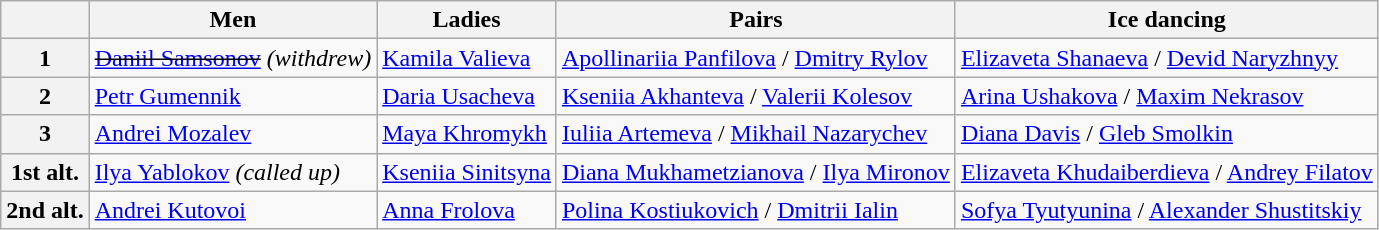<table class="wikitable">
<tr>
<th></th>
<th>Men</th>
<th>Ladies</th>
<th>Pairs</th>
<th>Ice dancing</th>
</tr>
<tr>
<th>1</th>
<td><s><a href='#'>Daniil Samsonov</a></s> <em>(withdrew)</em></td>
<td><a href='#'>Kamila Valieva</a></td>
<td><a href='#'>Apollinariia Panfilova</a> / <a href='#'>Dmitry Rylov</a></td>
<td><a href='#'>Elizaveta Shanaeva</a> / <a href='#'>Devid Naryzhnyy</a></td>
</tr>
<tr>
<th>2</th>
<td><a href='#'>Petr Gumennik</a></td>
<td><a href='#'>Daria Usacheva</a></td>
<td><a href='#'>Kseniia Akhanteva</a> / <a href='#'>Valerii Kolesov</a></td>
<td><a href='#'>Arina Ushakova</a> / <a href='#'>Maxim Nekrasov</a></td>
</tr>
<tr>
<th>3</th>
<td><a href='#'>Andrei Mozalev</a></td>
<td><a href='#'>Maya Khromykh</a></td>
<td><a href='#'>Iuliia Artemeva</a> / <a href='#'>Mikhail Nazarychev</a></td>
<td><a href='#'>Diana Davis</a> / <a href='#'>Gleb Smolkin</a></td>
</tr>
<tr>
<th>1st alt.</th>
<td><a href='#'>Ilya Yablokov</a> <em>(called up)</em></td>
<td><a href='#'>Kseniia Sinitsyna</a></td>
<td><a href='#'>Diana Mukhametzianova</a> / <a href='#'>Ilya Mironov</a></td>
<td><a href='#'>Elizaveta Khudaiberdieva</a> / <a href='#'>Andrey Filatov</a></td>
</tr>
<tr>
<th>2nd alt.</th>
<td><a href='#'>Andrei Kutovoi</a></td>
<td><a href='#'>Anna Frolova</a></td>
<td><a href='#'>Polina Kostiukovich</a> / <a href='#'>Dmitrii Ialin</a></td>
<td><a href='#'>Sofya Tyutyunina</a> / <a href='#'>Alexander Shustitskiy</a></td>
</tr>
</table>
